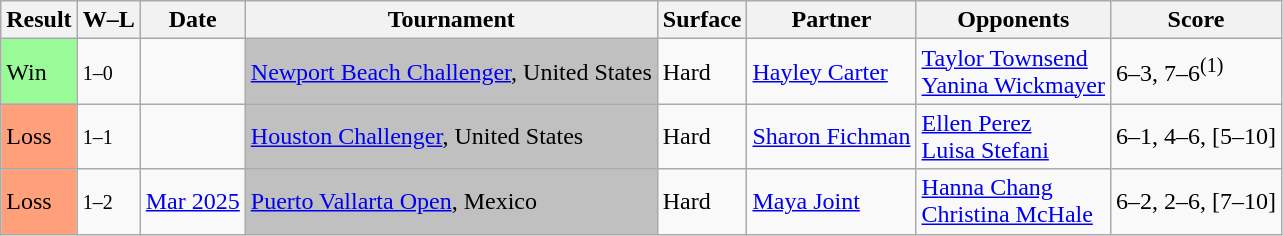<table class="sortable wikitable">
<tr>
<th>Result</th>
<th class="unsortable">W–L</th>
<th>Date</th>
<th>Tournament</th>
<th>Surface</th>
<th>Partner</th>
<th>Opponents</th>
<th class="unsortable">Score</th>
</tr>
<tr>
<td style="background:#98fb98;">Win</td>
<td><small>1–0</small></td>
<td><a href='#'></a></td>
<td bgcolor=silver><a href='#'>Newport Beach Challenger</a>, United States</td>
<td>Hard</td>
<td> <a href='#'>Hayley Carter</a></td>
<td> <a href='#'>Taylor Townsend</a> <br>  <a href='#'>Yanina Wickmayer</a></td>
<td>6–3, 7–6<sup>(1)</sup></td>
</tr>
<tr>
<td style="background:#ffa07a;">Loss</td>
<td><small>1–1</small></td>
<td><a href='#'></a></td>
<td bgcolor=silver><a href='#'>Houston Challenger</a>, United States</td>
<td>Hard</td>
<td> <a href='#'>Sharon Fichman</a></td>
<td> <a href='#'>Ellen Perez</a> <br>  <a href='#'>Luisa Stefani</a></td>
<td>6–1, 4–6, [5–10]</td>
</tr>
<tr>
<td bgcolor=ffa07a>Loss</td>
<td><small>1–2</small></td>
<td><a href='#'>Mar 2025</a></td>
<td bgcolor=silver><a href='#'>Puerto Vallarta Open</a>, Mexico</td>
<td>Hard</td>
<td> <a href='#'>Maya Joint</a></td>
<td> <a href='#'>Hanna Chang</a><br>  <a href='#'>Christina McHale</a></td>
<td>6–2, 2–6, [7–10]</td>
</tr>
</table>
